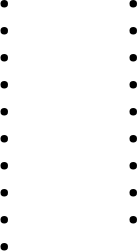<table>
<tr>
<td style="vertical-align:top; width:25%;"><br><ul><li></li><li></li><li></li><li></li><li></li><li></li><li></li><li></li><li></li><li></li></ul></td>
<td style="vertical-align:top; width:25%;"><br><ul><li></li><li></li><li></li><li></li><li></li><li></li><li></li><li></li><li></li></ul></td>
</tr>
</table>
